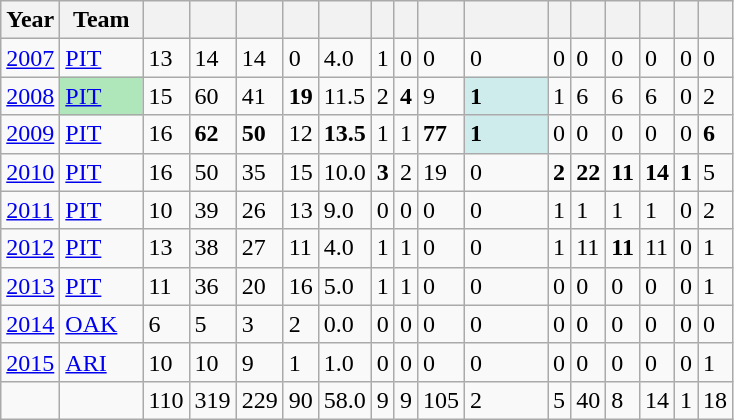<table class="wikitable sortable">
<tr>
<th>Year</th>
<th>Team</th>
<th></th>
<th></th>
<th></th>
<th></th>
<th></th>
<th></th>
<th></th>
<th></th>
<th></th>
<th></th>
<th></th>
<th></th>
<th></th>
<th></th>
<th></th>
</tr>
<tr>
<td><a href='#'>2007</a></td>
<td><a href='#'>PIT</a></td>
<td>13</td>
<td>14</td>
<td>14</td>
<td>0</td>
<td>4.0</td>
<td>1</td>
<td>0</td>
<td>0</td>
<td>0</td>
<td>0</td>
<td>0</td>
<td>0</td>
<td>0</td>
<td>0</td>
<td>0</td>
</tr>
<tr>
<td><a href='#'>2008</a></td>
<td style="background:#afe6ba; width:3em;"><a href='#'>PIT</a></td>
<td>15</td>
<td>60</td>
<td>41</td>
<td><strong>19</strong></td>
<td>11.5</td>
<td>2</td>
<td><strong>4</strong></td>
<td>9</td>
<td style="background:#cfecec; width:3em;"><strong>1</strong></td>
<td>1</td>
<td>6</td>
<td>6</td>
<td>6</td>
<td>0</td>
<td>2</td>
</tr>
<tr>
<td><a href='#'>2009</a></td>
<td><a href='#'>PIT</a></td>
<td>16</td>
<td><strong>62</strong></td>
<td><strong>50</strong></td>
<td>12</td>
<td><strong>13.5</strong></td>
<td>1</td>
<td>1</td>
<td><strong>77</strong></td>
<td style="background:#cfecec; width:3em;"><strong>1</strong></td>
<td>0</td>
<td>0</td>
<td>0</td>
<td>0</td>
<td>0</td>
<td><strong>6</strong></td>
</tr>
<tr>
<td><a href='#'>2010</a></td>
<td><a href='#'>PIT</a></td>
<td>16</td>
<td>50</td>
<td>35</td>
<td>15</td>
<td>10.0</td>
<td><strong>3</strong></td>
<td>2</td>
<td>19</td>
<td>0</td>
<td><strong>2</strong></td>
<td><strong>22</strong></td>
<td><strong>11</strong></td>
<td><strong>14</strong></td>
<td><strong>1</strong></td>
<td>5</td>
</tr>
<tr>
<td><a href='#'>2011</a></td>
<td><a href='#'>PIT</a></td>
<td>10</td>
<td>39</td>
<td>26</td>
<td>13</td>
<td>9.0</td>
<td>0</td>
<td>0</td>
<td>0</td>
<td>0</td>
<td>1</td>
<td>1</td>
<td>1</td>
<td>1</td>
<td>0</td>
<td>2</td>
</tr>
<tr>
<td><a href='#'>2012</a></td>
<td><a href='#'>PIT</a></td>
<td>13</td>
<td>38</td>
<td>27</td>
<td>11</td>
<td>4.0</td>
<td>1</td>
<td>1</td>
<td>0</td>
<td>0</td>
<td>1</td>
<td>11</td>
<td><strong>11</strong></td>
<td>11</td>
<td>0</td>
<td>1</td>
</tr>
<tr>
<td><a href='#'>2013</a></td>
<td><a href='#'>PIT</a></td>
<td>11</td>
<td>36</td>
<td>20</td>
<td>16</td>
<td>5.0</td>
<td>1</td>
<td>1</td>
<td>0</td>
<td>0</td>
<td>0</td>
<td>0</td>
<td>0</td>
<td>0</td>
<td>0</td>
<td>1</td>
</tr>
<tr>
<td><a href='#'>2014</a></td>
<td><a href='#'>OAK</a></td>
<td>6</td>
<td>5</td>
<td>3</td>
<td>2</td>
<td>0.0</td>
<td>0</td>
<td>0</td>
<td>0</td>
<td>0</td>
<td>0</td>
<td>0</td>
<td>0</td>
<td>0</td>
<td>0</td>
<td>0</td>
</tr>
<tr>
<td><a href='#'>2015</a></td>
<td><a href='#'>ARI</a></td>
<td>10</td>
<td>10</td>
<td>9</td>
<td>1</td>
<td>1.0</td>
<td>0</td>
<td>0</td>
<td>0</td>
<td>0</td>
<td>0</td>
<td>0</td>
<td>0</td>
<td>0</td>
<td>0</td>
<td>1</td>
</tr>
<tr class="sortbottom">
<td></td>
<td></td>
<td>110</td>
<td>319</td>
<td>229</td>
<td>90</td>
<td>58.0</td>
<td>9</td>
<td>9</td>
<td>105</td>
<td>2</td>
<td>5</td>
<td>40</td>
<td>8</td>
<td>14</td>
<td>1</td>
<td>18</td>
</tr>
</table>
